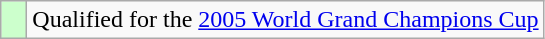<table class="wikitable" style="text-align: left;">
<tr>
<td width=10px bgcolor=#ccffcc></td>
<td>Qualified for the <a href='#'>2005 World Grand Champions Cup</a></td>
</tr>
</table>
